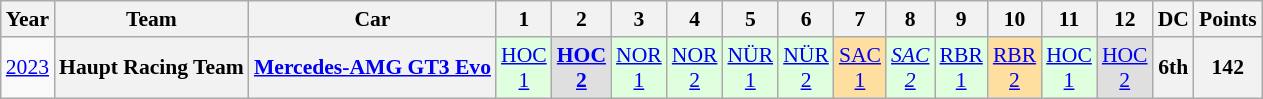<table class="wikitable" style="text-align:center; font-size:90%">
<tr>
<th>Year</th>
<th>Team</th>
<th>Car</th>
<th>1</th>
<th>2</th>
<th>3</th>
<th>4</th>
<th>5</th>
<th>6</th>
<th>7</th>
<th>8</th>
<th>9</th>
<th>10</th>
<th>11</th>
<th>12</th>
<th>DC</th>
<th>Points</th>
</tr>
<tr>
<td><a href='#'>2023</a></td>
<th>Haupt Racing Team</th>
<th><a href='#'>Mercedes-AMG GT3 Evo</a></th>
<td style="background:#DFFFDF;"><a href='#'>HOC<br>1</a><br></td>
<td style="background:#DFDFDF;"><strong><a href='#'>HOC<br>2</a></strong><br></td>
<td style="background:#DFFFDF;"><a href='#'>NOR<br>1</a><br></td>
<td style="background:#DFFFDF;"><a href='#'>NOR<br>2</a><br></td>
<td style="background:#DFFFDF;"><a href='#'>NÜR<br>1</a><br></td>
<td style="background:#DFFFDF;"><a href='#'>NÜR<br>2</a><br></td>
<td style="background:#FFDF9F;"><a href='#'>SAC<br>1</a><br></td>
<td style="background:#DFFFDF;"><em><a href='#'>SAC<br>2</a></em><br></td>
<td style="background:#DFFFDF;"><a href='#'>RBR<br>1</a><br></td>
<td style="background:#FFDF9F;"><a href='#'>RBR<br>2</a><br></td>
<td style="background:#DFFFDF;"><a href='#'>HOC<br>1</a><br></td>
<td style="background:#DFDFDF;"><a href='#'>HOC<br>2</a><br></td>
<th>6th</th>
<th>142</th>
</tr>
</table>
